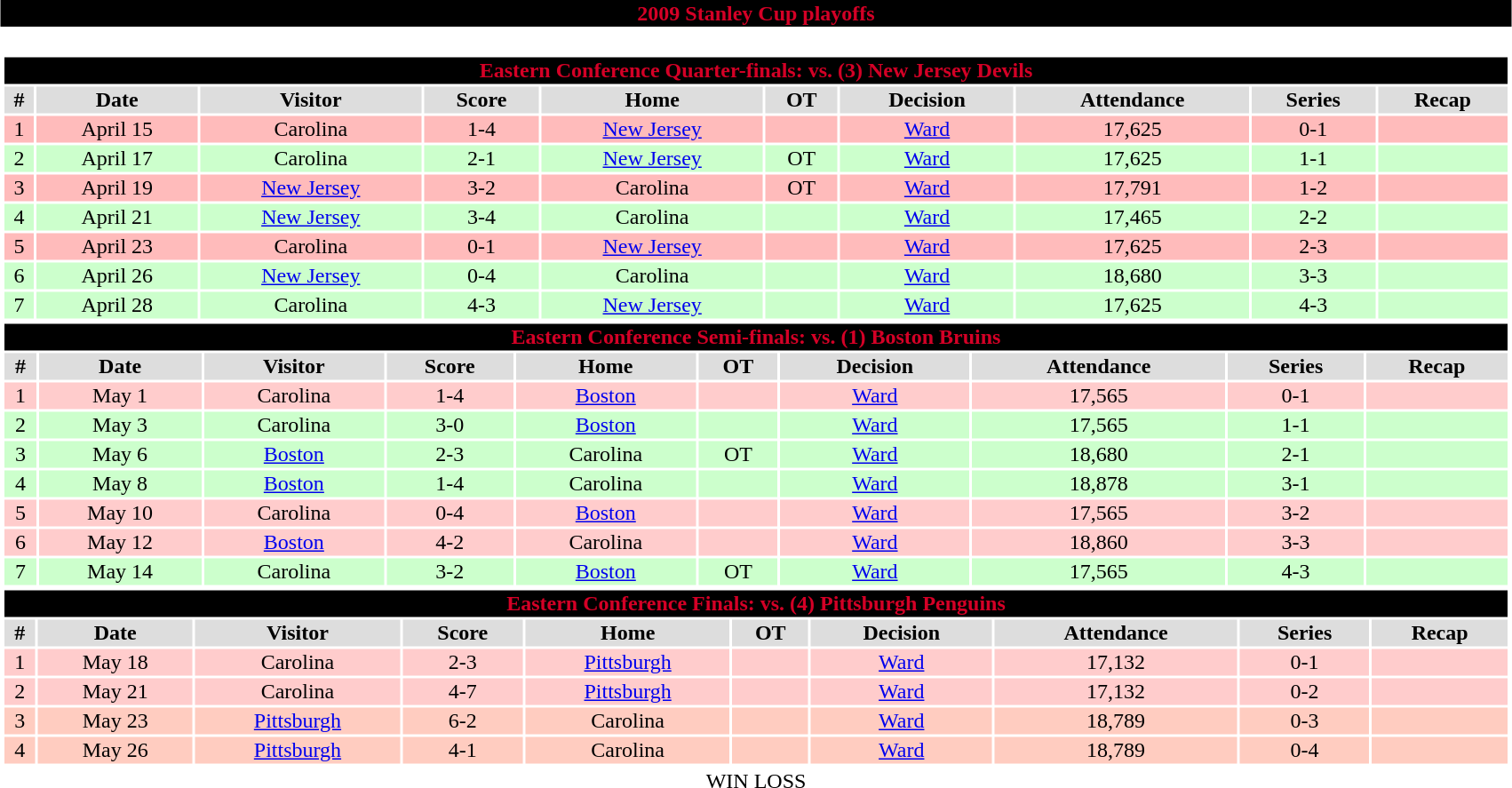<table class="toccolours" width=90% style="clear:both; margin:1.5em auto; text-align:center;">
<tr>
<th colspan=11 style="background:black;color:#d40026;">2009 Stanley Cup playoffs</th>
</tr>
<tr>
<td colspan=11><br><table class="toccolours collapsible collapsed" width=100%>
<tr>
<th colspan=11; style="background:black;color:#d40026;">Eastern Conference Quarter-finals: vs. (3) New Jersey Devils</th>
</tr>
<tr align="center"  bgcolor="#dddddd">
<td><strong>#</strong></td>
<td><strong>Date</strong></td>
<td><strong>Visitor</strong></td>
<td><strong>Score</strong></td>
<td><strong>Home</strong></td>
<td><strong>OT</strong></td>
<td><strong>Decision</strong></td>
<td><strong>Attendance</strong></td>
<td><strong>Series</strong></td>
<td><strong>Recap</strong></td>
</tr>
<tr align=center bgcolor="#ffbbbb">
<td>1</td>
<td>April 15</td>
<td>Carolina</td>
<td>1-4</td>
<td><a href='#'>New Jersey</a></td>
<td></td>
<td><a href='#'>Ward</a></td>
<td>17,625</td>
<td>0-1</td>
<td></td>
</tr>
<tr align="center" bgcolor="#ccffcc">
<td>2</td>
<td>April 17</td>
<td>Carolina</td>
<td>2-1</td>
<td><a href='#'>New Jersey</a></td>
<td>OT</td>
<td><a href='#'>Ward</a></td>
<td>17,625</td>
<td>1-1</td>
<td></td>
</tr>
<tr align="center" bgcolor="#ffbbbb">
<td>3</td>
<td>April 19</td>
<td><a href='#'>New Jersey</a></td>
<td>3-2</td>
<td>Carolina</td>
<td>OT</td>
<td><a href='#'>Ward</a></td>
<td>17,791</td>
<td>1-2</td>
<td></td>
</tr>
<tr align="center" bgcolor="#ccffcc">
<td>4</td>
<td>April 21</td>
<td><a href='#'>New Jersey</a></td>
<td>3-4</td>
<td>Carolina</td>
<td></td>
<td><a href='#'>Ward</a></td>
<td>17,465</td>
<td>2-2</td>
<td></td>
</tr>
<tr align="center" bgcolor="#ffbbbb">
<td>5</td>
<td>April 23</td>
<td>Carolina</td>
<td>0-1</td>
<td><a href='#'>New Jersey</a></td>
<td></td>
<td><a href='#'>Ward</a></td>
<td>17,625</td>
<td>2-3</td>
<td></td>
</tr>
<tr align="center" bgcolor="#ccffcc">
<td>6</td>
<td>April 26</td>
<td><a href='#'>New Jersey</a></td>
<td>0-4</td>
<td>Carolina</td>
<td></td>
<td><a href='#'>Ward</a></td>
<td>18,680</td>
<td>3-3</td>
<td></td>
</tr>
<tr align="center" bgcolor="#ccffcc">
<td>7</td>
<td>April 28</td>
<td>Carolina</td>
<td>4-3</td>
<td><a href='#'>New Jersey</a></td>
<td></td>
<td><a href='#'>Ward</a></td>
<td>17,625</td>
<td>4-3</td>
<td></td>
</tr>
</table>
<table class="toccolours collapsible collapsed" width=100%>
<tr>
<th colspan=11; style="background:black;color:#d40026;">Eastern Conference Semi-finals: vs. (1) Boston Bruins</th>
</tr>
<tr align="center"  bgcolor="#dddddd">
<td><strong>#</strong></td>
<td><strong>Date</strong></td>
<td><strong>Visitor</strong></td>
<td><strong>Score</strong></td>
<td><strong>Home</strong></td>
<td><strong>OT</strong></td>
<td><strong>Decision</strong></td>
<td><strong>Attendance</strong></td>
<td><strong>Series</strong></td>
<td><strong>Recap</strong></td>
</tr>
<tr align="center" bgcolor="ffcccc">
<td>1</td>
<td>May 1</td>
<td>Carolina</td>
<td>1-4</td>
<td><a href='#'>Boston</a></td>
<td></td>
<td><a href='#'>Ward</a></td>
<td>17,565</td>
<td>0-1</td>
<td></td>
</tr>
<tr align="center" bgcolor="#ccffcc">
<td>2</td>
<td>May 3</td>
<td>Carolina</td>
<td>3-0</td>
<td><a href='#'>Boston</a></td>
<td></td>
<td><a href='#'>Ward</a></td>
<td>17,565</td>
<td>1-1</td>
<td></td>
</tr>
<tr align="center" bgcolor="#ccffcc">
<td>3</td>
<td>May 6</td>
<td><a href='#'>Boston</a></td>
<td>2-3</td>
<td>Carolina</td>
<td>OT</td>
<td><a href='#'>Ward</a></td>
<td>18,680</td>
<td>2-1</td>
<td></td>
</tr>
<tr align="center" bgcolor="#ccffcc">
<td>4</td>
<td>May 8</td>
<td><a href='#'>Boston</a></td>
<td>1-4</td>
<td>Carolina</td>
<td></td>
<td><a href='#'>Ward</a></td>
<td>18,878</td>
<td>3-1</td>
<td></td>
</tr>
<tr align="center" bgcolor="#ffcccc">
<td>5</td>
<td>May 10</td>
<td>Carolina</td>
<td>0-4</td>
<td><a href='#'>Boston</a></td>
<td></td>
<td><a href='#'>Ward</a></td>
<td>17,565</td>
<td>3-2</td>
<td></td>
</tr>
<tr align="center" bgcolor="#ffcccc">
<td>6</td>
<td>May 12</td>
<td><a href='#'>Boston</a></td>
<td>4-2</td>
<td>Carolina</td>
<td></td>
<td><a href='#'>Ward</a></td>
<td>18,860</td>
<td>3-3</td>
<td></td>
</tr>
<tr align="center" bgcolor="#ccffcc">
<td>7</td>
<td>May 14</td>
<td>Carolina</td>
<td>3-2</td>
<td><a href='#'>Boston</a></td>
<td>OT</td>
<td><a href='#'>Ward</a></td>
<td>17,565</td>
<td>4-3</td>
<td></td>
</tr>
</table>
<table class="toccolours collapsible collapsed" width=100%>
<tr>
<th colspan=11; style="background:black;color:#d40026;">Eastern Conference Finals: vs. (4) Pittsburgh Penguins</th>
</tr>
<tr align="center"  bgcolor="#dddddd">
<td><strong>#</strong></td>
<td><strong>Date</strong></td>
<td><strong>Visitor</strong></td>
<td><strong>Score</strong></td>
<td><strong>Home</strong></td>
<td><strong>OT</strong></td>
<td><strong>Decision</strong></td>
<td><strong>Attendance</strong></td>
<td><strong>Series</strong></td>
<td><strong>Recap</strong></td>
</tr>
<tr align="center" bgcolor="ffcccc">
<td>1</td>
<td>May 18</td>
<td>Carolina</td>
<td>2-3</td>
<td><a href='#'>Pittsburgh</a></td>
<td></td>
<td><a href='#'>Ward</a></td>
<td>17,132</td>
<td>0-1</td>
<td></td>
</tr>
<tr align="center" bgcolor="ffcccc">
<td>2</td>
<td>May 21</td>
<td>Carolina</td>
<td>4-7</td>
<td><a href='#'>Pittsburgh</a></td>
<td></td>
<td><a href='#'>Ward</a></td>
<td>17,132</td>
<td>0-2</td>
<td></td>
</tr>
<tr align="center" bgcolor="ffccc">
<td>3</td>
<td>May 23</td>
<td><a href='#'>Pittsburgh</a></td>
<td>6-2</td>
<td>Carolina</td>
<td></td>
<td><a href='#'>Ward</a></td>
<td>18,789</td>
<td>0-3</td>
<td></td>
</tr>
<tr align="center" bgcolor="ffccc">
<td>4</td>
<td>May 26</td>
<td><a href='#'>Pittsburgh</a></td>
<td>4-1</td>
<td>Carolina</td>
<td></td>
<td><a href='#'>Ward</a></td>
<td>18,789</td>
<td>0-4</td>
<td></td>
</tr>
<tr align="center" bgcolor="ffbbbb">
</tr>
</table>
 WIN  LOSS</td>
</tr>
</table>
